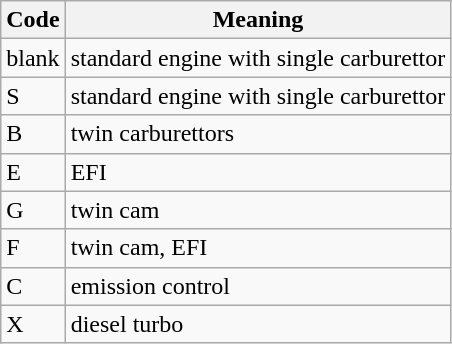<table class="wikitable">
<tr>
<th>Code</th>
<th>Meaning</th>
</tr>
<tr>
<td>blank</td>
<td>standard engine with single carburettor</td>
</tr>
<tr>
<td>S</td>
<td>standard engine with single carburettor</td>
</tr>
<tr>
<td>B</td>
<td>twin carburettors</td>
</tr>
<tr>
<td>E</td>
<td>EFI</td>
</tr>
<tr>
<td>G</td>
<td>twin cam</td>
</tr>
<tr>
<td>F</td>
<td>twin cam, EFI</td>
</tr>
<tr>
<td>C</td>
<td>emission control</td>
</tr>
<tr>
<td>X</td>
<td>diesel turbo</td>
</tr>
</table>
